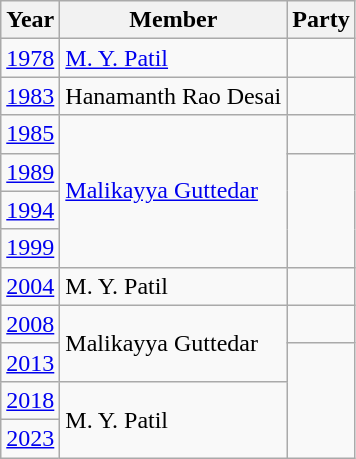<table class="wikitable sortable">
<tr>
<th>Year</th>
<th>Member</th>
<th colspan="2">Party</th>
</tr>
<tr>
<td><a href='#'>1978</a></td>
<td><a href='#'>M. Y. Patil</a></td>
<td></td>
</tr>
<tr>
<td><a href='#'>1983</a></td>
<td>Hanamanth Rao Desai</td>
</tr>
<tr>
<td><a href='#'>1985</a></td>
<td rowspan="4"><a href='#'>Malikayya Guttedar</a></td>
<td></td>
</tr>
<tr>
<td><a href='#'>1989</a></td>
</tr>
<tr>
<td><a href='#'>1994</a></td>
</tr>
<tr>
<td><a href='#'>1999</a></td>
</tr>
<tr>
<td><a href='#'>2004</a></td>
<td>M. Y. Patil</td>
<td></td>
</tr>
<tr>
<td><a href='#'>2008</a></td>
<td rowspan="2">Malikayya Guttedar</td>
<td></td>
</tr>
<tr>
<td><a href='#'>2013</a></td>
</tr>
<tr>
<td><a href='#'>2018</a></td>
<td rowspan="2">M. Y. Patil</td>
</tr>
<tr>
<td><a href='#'>2023</a></td>
</tr>
</table>
